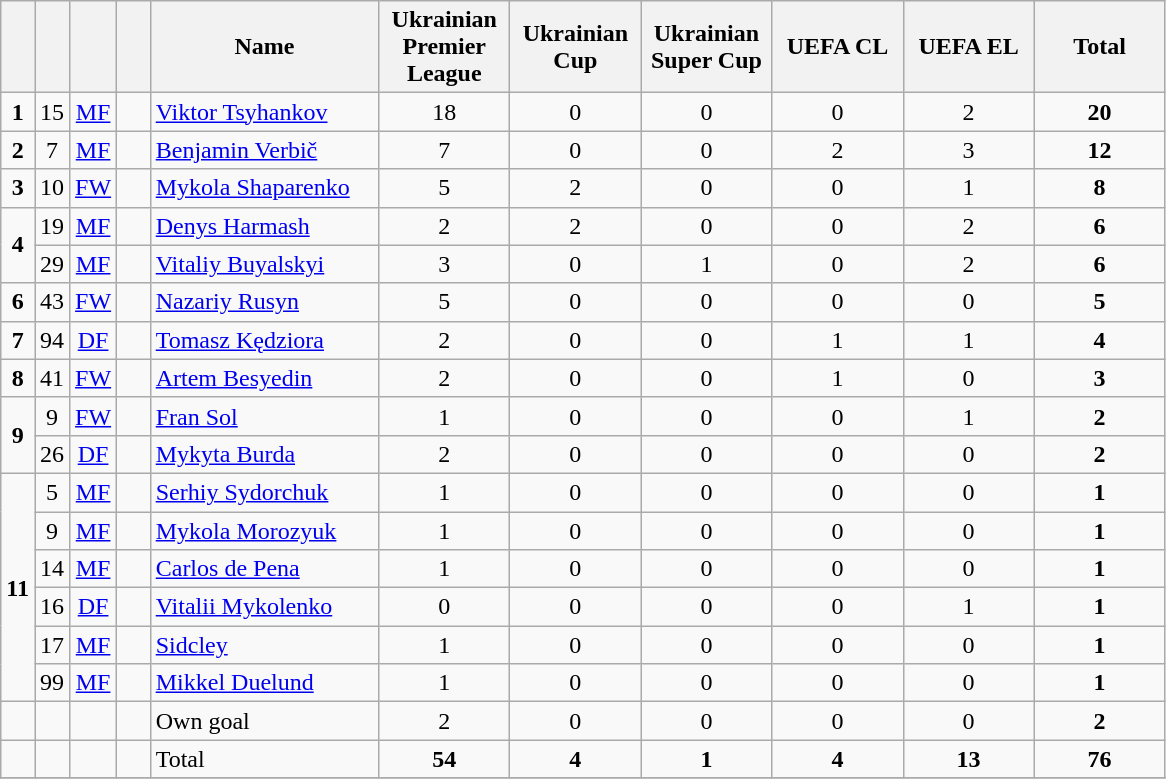<table class="wikitable" style="text-align:center">
<tr>
<th width=15></th>
<th width=15></th>
<th width=15></th>
<th width=15></th>
<th width=145>Name</th>
<th width=80>Ukrainian Premier League</th>
<th width=80>Ukrainian Cup</th>
<th width=80>Ukrainian Super Cup</th>
<th width=80>UEFA CL</th>
<th width=80>UEFA EL</th>
<th width=80>Total</th>
</tr>
<tr>
<td><strong>1</strong></td>
<td>15</td>
<td><a href='#'>MF</a></td>
<td></td>
<td align=left><a href='#'>Viktor Tsyhankov</a></td>
<td>18</td>
<td>0</td>
<td>0</td>
<td>0</td>
<td>2</td>
<td><strong>20</strong></td>
</tr>
<tr>
<td><strong>2</strong></td>
<td>7</td>
<td><a href='#'>MF</a></td>
<td></td>
<td align=left><a href='#'>Benjamin Verbič</a></td>
<td>7</td>
<td>0</td>
<td>0</td>
<td>2</td>
<td>3</td>
<td><strong>12</strong></td>
</tr>
<tr>
<td><strong>3</strong></td>
<td>10</td>
<td><a href='#'>FW</a></td>
<td></td>
<td align=left><a href='#'>Mykola Shaparenko</a></td>
<td>5</td>
<td>2</td>
<td>0</td>
<td>0</td>
<td>1</td>
<td><strong>8</strong></td>
</tr>
<tr>
<td rowspan=2><strong>4</strong></td>
<td>19</td>
<td><a href='#'>MF</a></td>
<td></td>
<td align=left><a href='#'>Denys Harmash</a></td>
<td>2</td>
<td>2</td>
<td>0</td>
<td>0</td>
<td>2</td>
<td><strong>6</strong></td>
</tr>
<tr>
<td>29</td>
<td><a href='#'>MF</a></td>
<td></td>
<td align=left><a href='#'>Vitaliy Buyalskyi</a></td>
<td>3</td>
<td>0</td>
<td>1</td>
<td>0</td>
<td>2</td>
<td><strong>6</strong></td>
</tr>
<tr>
<td><strong>6</strong></td>
<td>43</td>
<td><a href='#'>FW</a></td>
<td></td>
<td align=left><a href='#'>Nazariy Rusyn</a></td>
<td>5</td>
<td>0</td>
<td>0</td>
<td>0</td>
<td>0</td>
<td><strong>5</strong></td>
</tr>
<tr>
<td><strong>7</strong></td>
<td>94</td>
<td><a href='#'>DF</a></td>
<td></td>
<td align=left><a href='#'>Tomasz Kędziora</a></td>
<td>2</td>
<td>0</td>
<td>0</td>
<td>1</td>
<td>1</td>
<td><strong>4</strong></td>
</tr>
<tr>
<td><strong>8</strong></td>
<td>41</td>
<td><a href='#'>FW</a></td>
<td></td>
<td align=left><a href='#'>Artem Besyedin</a></td>
<td>2</td>
<td>0</td>
<td>0</td>
<td>1</td>
<td>0</td>
<td><strong>3</strong></td>
</tr>
<tr>
<td rowspan=2><strong>9</strong></td>
<td>9</td>
<td><a href='#'>FW</a></td>
<td></td>
<td align=left><a href='#'>Fran Sol</a></td>
<td>1</td>
<td>0</td>
<td>0</td>
<td>0</td>
<td>1</td>
<td><strong>2</strong></td>
</tr>
<tr>
<td>26</td>
<td><a href='#'>DF</a></td>
<td></td>
<td align=left><a href='#'>Mykyta Burda</a></td>
<td>2</td>
<td>0</td>
<td>0</td>
<td>0</td>
<td>0</td>
<td><strong>2</strong></td>
</tr>
<tr>
<td rowspan=6><strong>11</strong></td>
<td>5</td>
<td><a href='#'>MF</a></td>
<td></td>
<td align=left><a href='#'>Serhiy Sydorchuk</a></td>
<td>1</td>
<td>0</td>
<td>0</td>
<td>0</td>
<td>0</td>
<td><strong>1</strong></td>
</tr>
<tr>
<td>9</td>
<td><a href='#'>MF</a></td>
<td></td>
<td align=left><a href='#'>Mykola Morozyuk</a></td>
<td>1</td>
<td>0</td>
<td>0</td>
<td>0</td>
<td>0</td>
<td><strong>1</strong></td>
</tr>
<tr>
<td>14</td>
<td><a href='#'>MF</a></td>
<td></td>
<td align=left><a href='#'>Carlos de Pena</a></td>
<td>1</td>
<td>0</td>
<td>0</td>
<td>0</td>
<td>0</td>
<td><strong>1</strong></td>
</tr>
<tr>
<td>16</td>
<td><a href='#'>DF</a></td>
<td></td>
<td align=left><a href='#'>Vitalii Mykolenko</a></td>
<td>0</td>
<td>0</td>
<td>0</td>
<td>0</td>
<td>1</td>
<td><strong>1</strong></td>
</tr>
<tr>
<td>17</td>
<td><a href='#'>MF</a></td>
<td></td>
<td align=left><a href='#'>Sidcley</a></td>
<td>1</td>
<td>0</td>
<td>0</td>
<td>0</td>
<td>0</td>
<td><strong>1</strong></td>
</tr>
<tr>
<td>99</td>
<td><a href='#'>MF</a></td>
<td></td>
<td align=left><a href='#'>Mikkel Duelund</a></td>
<td>1</td>
<td>0</td>
<td>0</td>
<td>0</td>
<td>0</td>
<td><strong>1</strong></td>
</tr>
<tr>
<td></td>
<td></td>
<td></td>
<td></td>
<td align=left>Own goal</td>
<td>2</td>
<td>0</td>
<td>0</td>
<td>0</td>
<td>0</td>
<td><strong>2</strong></td>
</tr>
<tr>
<td></td>
<td></td>
<td></td>
<td></td>
<td align=left>Total</td>
<td><strong>54</strong></td>
<td><strong>4</strong></td>
<td><strong>1</strong></td>
<td><strong>4</strong></td>
<td><strong>13</strong></td>
<td><strong>76</strong></td>
</tr>
<tr>
</tr>
</table>
